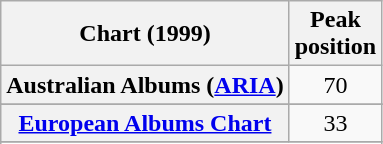<table class="wikitable sortable plainrowheaders">
<tr>
<th>Chart (1999)</th>
<th>Peak<br>position</th>
</tr>
<tr>
<th scope="row">Australian Albums (<a href='#'>ARIA</a>)</th>
<td style="text-align:center;">70</td>
</tr>
<tr>
</tr>
<tr>
</tr>
<tr>
</tr>
<tr>
</tr>
<tr>
<th scope="row"><a href='#'>European Albums Chart</a></th>
<td style="text-align:center;">33</td>
</tr>
<tr>
</tr>
<tr>
</tr>
<tr>
</tr>
<tr>
</tr>
<tr>
</tr>
<tr>
</tr>
</table>
